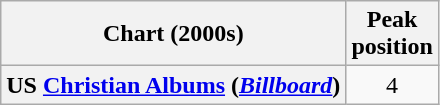<table class="wikitable sortable plainrowheaders">
<tr>
<th scope="col">Chart (2000s)</th>
<th scope="col">Peak<br>position</th>
</tr>
<tr>
<th scope="row">US <a href='#'>Christian Albums</a> (<em><a href='#'>Billboard</a></em>)</th>
<td align="center">4</td>
</tr>
</table>
